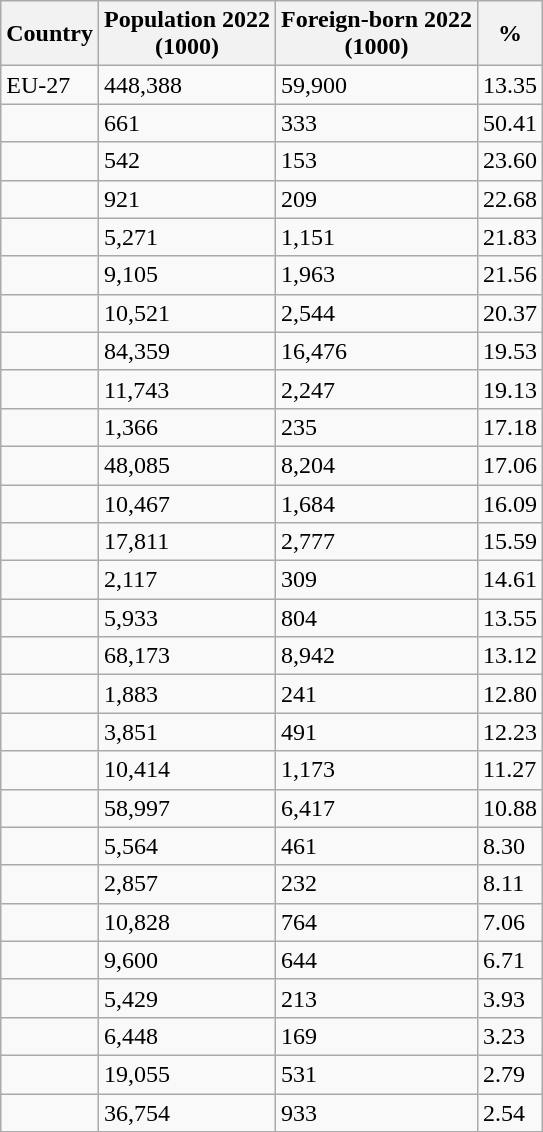<table class="sortable wikitable col1left" >
<tr>
<th>Country</th>
<th>Population 2022<br>(1000)</th>
<th>Foreign-born 2022<br>(1000)</th>
<th>%</th>
</tr>
<tr>
<td> EU-27</td>
<td>448,388</td>
<td>59,900</td>
<td>13.35</td>
</tr>
<tr>
<td></td>
<td>661</td>
<td>333</td>
<td>50.41</td>
</tr>
<tr>
<td></td>
<td>542</td>
<td>153</td>
<td>23.60</td>
</tr>
<tr>
<td></td>
<td>921</td>
<td>209</td>
<td>22.68</td>
</tr>
<tr>
<td></td>
<td>5,271</td>
<td>1,151</td>
<td>21.83</td>
</tr>
<tr>
<td></td>
<td>9,105</td>
<td>1,963</td>
<td>21.56</td>
</tr>
<tr>
<td></td>
<td>10,521</td>
<td>2,544</td>
<td>20.37</td>
</tr>
<tr>
<td></td>
<td>84,359</td>
<td>16,476</td>
<td>19.53</td>
</tr>
<tr>
<td></td>
<td>11,743</td>
<td>2,247</td>
<td>19.13</td>
</tr>
<tr>
<td></td>
<td>1,366</td>
<td>235</td>
<td>17.18</td>
</tr>
<tr>
<td></td>
<td>48,085</td>
<td>8,204</td>
<td>17.06</td>
</tr>
<tr>
<td></td>
<td>10,467</td>
<td>1,684</td>
<td>16.09</td>
</tr>
<tr>
<td></td>
<td>17,811</td>
<td>2,777</td>
<td>15.59</td>
</tr>
<tr>
<td></td>
<td>2,117</td>
<td>309</td>
<td>14.61</td>
</tr>
<tr>
<td></td>
<td>5,933</td>
<td>804</td>
<td>13.55</td>
</tr>
<tr>
<td></td>
<td>68,173</td>
<td>8,942</td>
<td>13.12</td>
</tr>
<tr>
<td></td>
<td>1,883</td>
<td>241</td>
<td>12.80</td>
</tr>
<tr>
<td></td>
<td>3,851</td>
<td>491</td>
<td>12.23</td>
</tr>
<tr>
<td></td>
<td>10,414</td>
<td>1,173</td>
<td>11.27</td>
</tr>
<tr>
<td></td>
<td>58,997</td>
<td>6,417</td>
<td>10.88</td>
</tr>
<tr>
<td></td>
<td>5,564</td>
<td>461</td>
<td>8.30</td>
</tr>
<tr>
<td></td>
<td>2,857</td>
<td>232</td>
<td>8.11</td>
</tr>
<tr>
<td></td>
<td>10,828</td>
<td>764</td>
<td>7.06</td>
</tr>
<tr>
<td></td>
<td>9,600</td>
<td>644</td>
<td>6.71</td>
</tr>
<tr>
<td></td>
<td>5,429</td>
<td>213</td>
<td>3.93</td>
</tr>
<tr>
<td></td>
<td>6,448</td>
<td>169</td>
<td>3.23</td>
</tr>
<tr>
<td></td>
<td>19,055</td>
<td>531</td>
<td>2.79</td>
</tr>
<tr>
<td></td>
<td>36,754</td>
<td>933</td>
<td>2.54</td>
</tr>
</table>
